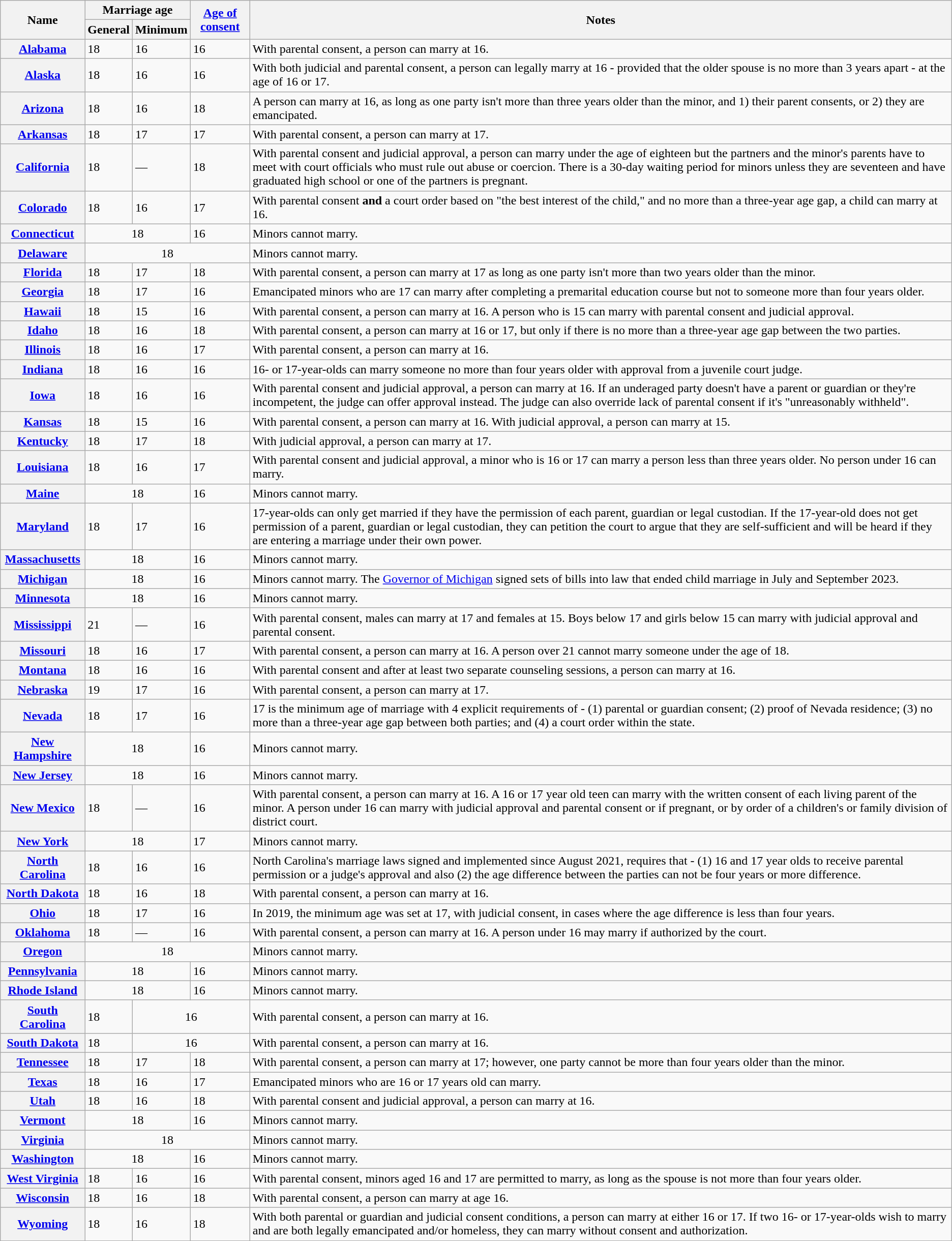<table class="wikitable sortable plainrowheaders">
<tr>
<th scope="col" rowspan="2">Name</th>
<th scope="col" colspan="2">Marriage age</th>
<th scope="col" rowspan="2"><a href='#'>Age of consent</a></th>
<th scope="col" rowspan="2" class="unsortable">Notes</th>
</tr>
<tr>
<th scope="col">General</th>
<th scope="col">Minimum</th>
</tr>
<tr>
<th scope="row"><a href='#'>Alabama</a></th>
<td>18</td>
<td>16</td>
<td>16</td>
<td>With parental consent, a person can marry at 16.</td>
</tr>
<tr>
<th scope="row"><a href='#'>Alaska</a></th>
<td>18</td>
<td>16</td>
<td>16</td>
<td>With both judicial and parental consent, a person can legally marry at 16 - provided that the older spouse is no more than 3 years apart - at the age of 16 or 17.</td>
</tr>
<tr>
<th scope="row"><a href='#'>Arizona</a></th>
<td>18</td>
<td>16</td>
<td>18</td>
<td>A person can marry at 16, as long as one party isn't more than three years older than the minor, and 1) their parent consents, or 2) they are emancipated.</td>
</tr>
<tr>
<th scope="row"><a href='#'>Arkansas</a></th>
<td>18</td>
<td>17</td>
<td>17</td>
<td>With parental consent, a person can marry at 17.</td>
</tr>
<tr>
<th scope="row"><a href='#'>California</a></th>
<td>18</td>
<td>—</td>
<td>18</td>
<td>With parental consent and judicial approval, a person can marry under the age of eighteen but the partners and the minor's parents have to meet with court officials who must rule out abuse or coercion. There is a 30-day waiting period for minors unless they are seventeen and have graduated high school or one of the partners is pregnant.</td>
</tr>
<tr>
<th scope="row"><a href='#'>Colorado</a></th>
<td>18</td>
<td>16</td>
<td>17</td>
<td>With parental consent <strong>and</strong> a court order based on "the best interest of the child," and no more than a three-year age gap, a child can marry at 16.</td>
</tr>
<tr>
<th scope="row"><a href='#'>Connecticut</a></th>
<td colspan="2" style="text-align:center;">18</td>
<td>16</td>
<td>Minors cannot marry.</td>
</tr>
<tr>
<th scope="row"><a href='#'>Delaware</a></th>
<td colspan="3" style="text-align:center;">18</td>
<td>Minors cannot marry.</td>
</tr>
<tr>
<th scope="row"><a href='#'>Florida</a></th>
<td>18</td>
<td>17</td>
<td>18</td>
<td>With parental consent, a person can marry at 17 as long as one party isn't more than two years older than the minor.</td>
</tr>
<tr>
<th scope="row"><a href='#'>Georgia</a></th>
<td>18</td>
<td>17</td>
<td>16</td>
<td>Emancipated minors who are 17 can marry after completing a premarital education course but not to someone more than four years older.</td>
</tr>
<tr>
<th scope="row"><a href='#'>Hawaii</a></th>
<td>18</td>
<td>15</td>
<td>16</td>
<td>With parental consent, a person can marry at 16. A person who is 15 can marry with parental consent and judicial approval.</td>
</tr>
<tr>
<th scope="row"><a href='#'>Idaho</a></th>
<td>18</td>
<td>16</td>
<td>18</td>
<td>With parental consent, a person can marry at 16 or 17, but only if there is no more than a three-year age gap between the two parties.</td>
</tr>
<tr>
<th scope="row"><a href='#'>Illinois</a></th>
<td>18</td>
<td>16</td>
<td>17</td>
<td>With parental consent, a person can marry at 16.</td>
</tr>
<tr>
<th scope="row"><a href='#'>Indiana</a></th>
<td>18</td>
<td>16</td>
<td>16</td>
<td>16- or 17-year-olds can marry someone no more than four years older with approval from a juvenile court judge.</td>
</tr>
<tr>
<th scope="row"><a href='#'>Iowa</a></th>
<td>18</td>
<td>16</td>
<td>16</td>
<td>With parental consent and judicial approval, a person can marry at 16. If an underaged party doesn't have a parent or guardian or they're incompetent, the judge can offer approval instead. The judge can also override lack of parental consent if it's "unreasonably withheld".</td>
</tr>
<tr>
<th scope="row"><a href='#'>Kansas</a></th>
<td>18</td>
<td>15</td>
<td>16</td>
<td>With parental consent, a person can marry at 16. With judicial approval, a person can marry at 15.</td>
</tr>
<tr>
<th scope="row"><a href='#'>Kentucky</a></th>
<td>18</td>
<td>17</td>
<td>18</td>
<td>With judicial approval, a person can marry at 17.</td>
</tr>
<tr>
<th scope="row"><a href='#'>Louisiana</a></th>
<td>18</td>
<td>16</td>
<td>17</td>
<td>With parental consent and judicial approval, a minor who is 16 or 17 can marry a person less than three years older. No person under 16 can marry.</td>
</tr>
<tr>
<th scope="row"><a href='#'>Maine</a></th>
<td colspan=2 style="text-align:center;">18</td>
<td>16</td>
<td>Minors cannot marry. </td>
</tr>
<tr>
<th scope="row"><a href='#'>Maryland</a></th>
<td>18</td>
<td>17</td>
<td>16</td>
<td>17-year-olds can only get married if they have the permission of each parent, guardian or legal custodian. If the 17-year-old does not get permission of a parent, guardian or legal custodian, they can petition the court to argue that they are self-sufficient and will be heard if they are entering a marriage under their own power.</td>
</tr>
<tr>
<th scope="row"><a href='#'>Massachusetts</a></th>
<td colspan=2 style="text-align:center;">18</td>
<td>16</td>
<td>Minors cannot marry.</td>
</tr>
<tr>
<th scope="row"><a href='#'>Michigan</a></th>
<td colspan=2 style="text-align:center;">18</td>
<td>16</td>
<td>Minors cannot marry. The <a href='#'>Governor of Michigan</a> signed sets of bills into law that ended child marriage in July and September 2023.</td>
</tr>
<tr>
<th scope="row"><a href='#'>Minnesota</a></th>
<td colspan=2 style="text-align:center;">18</td>
<td>16</td>
<td>Minors cannot marry.</td>
</tr>
<tr>
<th scope="row"><a href='#'>Mississippi</a></th>
<td>21</td>
<td>—</td>
<td>16</td>
<td>With parental consent, males can marry at 17 and females at 15. Boys below 17 and girls below 15 can marry with judicial approval and parental consent.</td>
</tr>
<tr>
<th scope="row"><a href='#'>Missouri</a></th>
<td>18</td>
<td>16</td>
<td>17</td>
<td>With parental consent, a person can marry at 16. A person over 21 cannot marry someone under the age of 18.</td>
</tr>
<tr>
<th scope="row"><a href='#'>Montana</a></th>
<td>18</td>
<td>16</td>
<td>16</td>
<td>With parental consent and after at least two separate counseling sessions, a person can marry at 16.</td>
</tr>
<tr>
<th scope="row"><a href='#'>Nebraska</a></th>
<td>19</td>
<td>17</td>
<td>16</td>
<td>With parental consent, a person can marry at 17.</td>
</tr>
<tr>
<th scope="row"><a href='#'>Nevada</a></th>
<td>18</td>
<td>17</td>
<td>16</td>
<td>17 is the minimum age of marriage with 4 explicit requirements of - (1) parental or guardian consent; (2) proof of Nevada residence; (3) no more than a three-year age gap between both parties; and (4) a court order within the state.</td>
</tr>
<tr>
<th scope="row"><a href='#'>New Hampshire</a></th>
<td colspan=2 style="text-align:center;">18</td>
<td>16</td>
<td>Minors cannot marry.</td>
</tr>
<tr>
<th scope="row"><a href='#'>New Jersey</a></th>
<td colspan=2 style="text-align:center;">18</td>
<td>16</td>
<td>Minors cannot marry.</td>
</tr>
<tr>
<th scope="row"><a href='#'>New Mexico</a></th>
<td>18</td>
<td>—</td>
<td>16</td>
<td>With parental consent, a person can marry at 16. A 16 or 17 year old teen can marry with the written consent of each living parent of the minor. A person under 16 can marry with judicial approval and parental consent or if pregnant, or by order of a children's or family division of district court.</td>
</tr>
<tr>
<th scope="row"><a href='#'>New York</a></th>
<td colspan=2 style="text-align:center;">18</td>
<td>17</td>
<td>Minors cannot marry.</td>
</tr>
<tr>
<th scope="row"><a href='#'>North Carolina</a></th>
<td>18</td>
<td>16</td>
<td>16</td>
<td>North Carolina's marriage laws signed and implemented since August 2021, requires that - (1) 16 and 17 year olds to receive parental permission or a judge's approval and also (2) the age difference between the parties can not be four years or more difference.</td>
</tr>
<tr>
<th scope="row"><a href='#'>North Dakota</a></th>
<td>18</td>
<td>16</td>
<td>18</td>
<td>With parental consent, a person can marry at 16.</td>
</tr>
<tr>
<th scope="row"><a href='#'>Ohio</a></th>
<td>18</td>
<td>17</td>
<td>16</td>
<td>In 2019, the minimum age was set at 17, with judicial consent, in cases where the age difference is less than four years.</td>
</tr>
<tr>
<th scope="row"><a href='#'>Oklahoma</a></th>
<td>18</td>
<td>—</td>
<td>16</td>
<td>With parental consent, a person can marry at 16. A person under 16 may marry if authorized by the court.</td>
</tr>
<tr>
<th scope="row"><a href='#'>Oregon</a></th>
<td colspan="3" style="text-align:center;">18</td>
<td>Minors cannot marry.</td>
</tr>
<tr>
<th scope="row"><a href='#'>Pennsylvania</a></th>
<td colspan=2 style="text-align:center;">18</td>
<td>16</td>
<td>Minors cannot marry.</td>
</tr>
<tr>
<th scope="row"><a href='#'>Rhode Island</a></th>
<td colspan=2 style="text-align:center;">18</td>
<td>16</td>
<td>Minors cannot marry.</td>
</tr>
<tr>
<th scope="row"><a href='#'>South Carolina</a></th>
<td>18</td>
<td colspan=2 style="text-align:center;">16</td>
<td>With parental consent, a person can marry at 16.</td>
</tr>
<tr>
<th scope="row"><a href='#'>South Dakota</a></th>
<td>18</td>
<td colspan=2 style="text-align:center;">16</td>
<td>With parental consent, a person can marry at 16.</td>
</tr>
<tr>
<th scope="row"><a href='#'>Tennessee</a></th>
<td>18</td>
<td>17</td>
<td>18</td>
<td>With parental consent, a person can marry at 17; however, one party cannot be more than four years older than the minor.</td>
</tr>
<tr>
<th scope="row"><a href='#'>Texas</a></th>
<td>18</td>
<td>16</td>
<td>17</td>
<td>Emancipated minors who are 16 or 17 years old can marry.</td>
</tr>
<tr>
<th scope="row"><a href='#'>Utah</a></th>
<td>18</td>
<td>16</td>
<td>18</td>
<td>With parental consent and judicial approval, a person can marry at 16.</td>
</tr>
<tr>
<th scope="row"><a href='#'>Vermont</a></th>
<td colspan=2 style="text-align:center;">18</td>
<td>16</td>
<td>Minors cannot marry.</td>
</tr>
<tr>
<th scope="row"><a href='#'>Virginia</a></th>
<td colspan="3" style="text-align:center;">18</td>
<td>Minors cannot marry.</td>
</tr>
<tr>
<th scope="row"><a href='#'>Washington</a></th>
<td colspan=2 style="text-align:center;">18</td>
<td>16</td>
<td>Minors cannot marry.</td>
</tr>
<tr>
<th scope="row"><a href='#'>West Virginia</a></th>
<td>18</td>
<td>16</td>
<td>16</td>
<td>With parental consent, minors aged 16 and 17 are permitted to marry, as long as the spouse is not more than four years older.</td>
</tr>
<tr>
<th scope="row"><a href='#'>Wisconsin</a></th>
<td>18</td>
<td>16</td>
<td>18</td>
<td>With parental consent, a person can marry at age 16.</td>
</tr>
<tr>
<th scope="row"><a href='#'>Wyoming</a></th>
<td>18</td>
<td>16</td>
<td>18</td>
<td>With both parental or guardian and judicial consent conditions, a person can marry at either 16 or 17. If two 16- or 17-year-olds wish to marry and are both legally emancipated and/or homeless, they can marry without consent and authorization.</td>
</tr>
</table>
